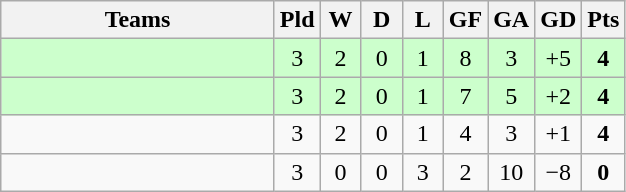<table class="wikitable" style="text-align:center">
<tr>
<th width="175">Teams</th>
<th width="20">Pld</th>
<th width="20">W</th>
<th width="20">D</th>
<th width="20">L</th>
<th width="20">GF</th>
<th width="20">GA</th>
<th width="20">GD</th>
<th width="20">Pts</th>
</tr>
<tr style="background:#ccffcc">
<td style="text-align:left"></td>
<td>3</td>
<td>2</td>
<td>0</td>
<td>1</td>
<td>8</td>
<td>3</td>
<td>+5</td>
<td><strong>4</strong></td>
</tr>
<tr style="background:#ccffcc">
<td style="text-align:left"></td>
<td>3</td>
<td>2</td>
<td>0</td>
<td>1</td>
<td>7</td>
<td>5</td>
<td>+2</td>
<td><strong>4</strong></td>
</tr>
<tr>
<td style="text-align:left"></td>
<td>3</td>
<td>2</td>
<td>0</td>
<td>1</td>
<td>4</td>
<td>3</td>
<td>+1</td>
<td><strong>4</strong></td>
</tr>
<tr>
<td style="text-align:left"></td>
<td>3</td>
<td>0</td>
<td>0</td>
<td>3</td>
<td>2</td>
<td>10</td>
<td>−8</td>
<td><strong>0</strong></td>
</tr>
</table>
